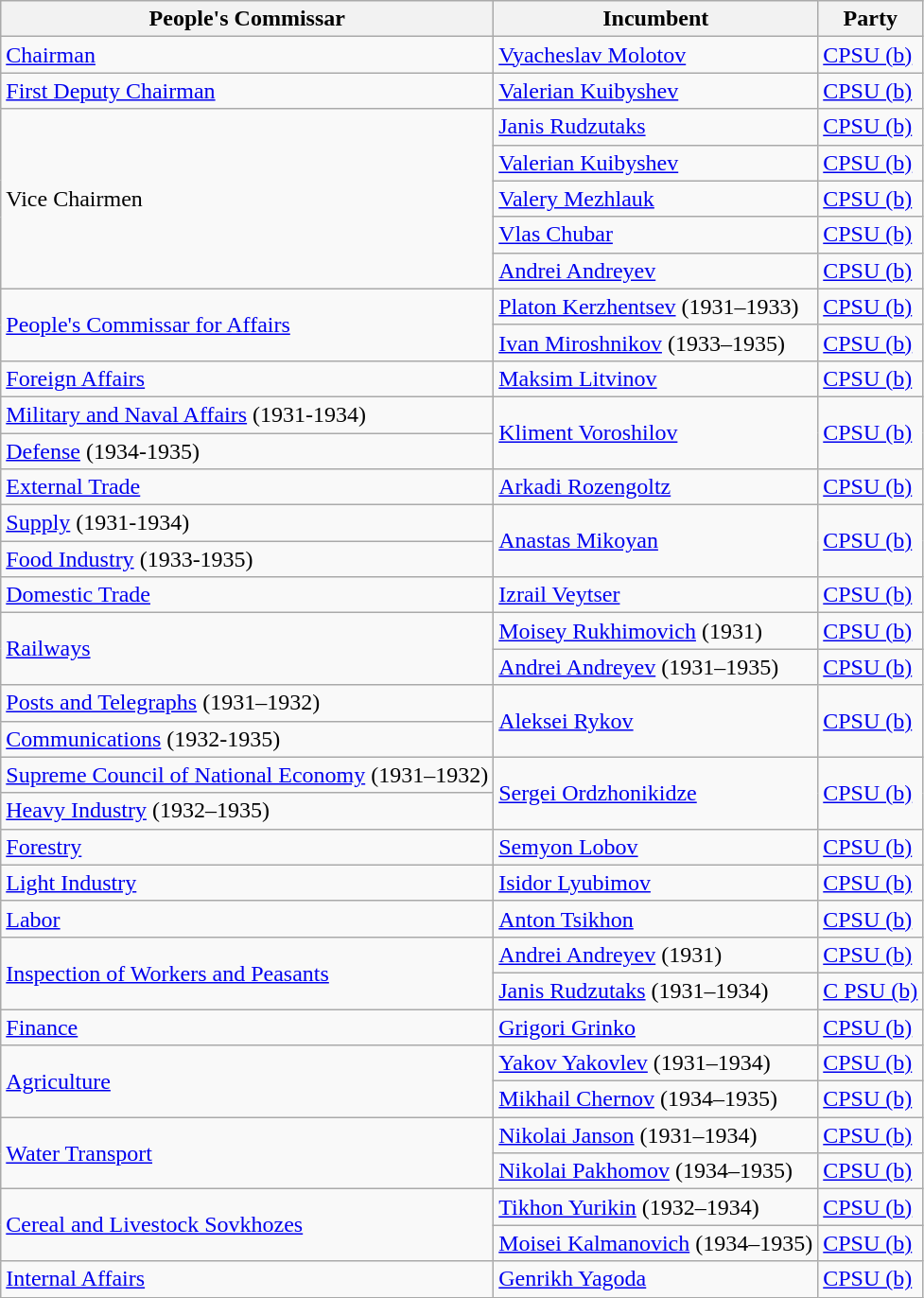<table class="wikitable">
<tr>
<th>People's Commissar</th>
<th>Incumbent</th>
<th>Party</th>
</tr>
<tr>
<td><a href='#'>Chairman</a></td>
<td><a href='#'>Vyacheslav Molotov</a></td>
<td><a href='#'>CPSU (b)</a></td>
</tr>
<tr>
<td><a href='#'>First Deputy Chairman</a></td>
<td><a href='#'>Valerian Kuibyshev</a></td>
<td><a href='#'>CPSU (b)</a></td>
</tr>
<tr>
<td rowspan="5">Vice Chairmen</td>
<td><a href='#'>Janis Rudzutaks</a></td>
<td><a href='#'>CPSU (b)</a></td>
</tr>
<tr>
<td><a href='#'>Valerian Kuibyshev</a></td>
<td><a href='#'>CPSU (b)</a></td>
</tr>
<tr>
<td><a href='#'>Valery Mezhlauk</a></td>
<td><a href='#'>CPSU (b)</a></td>
</tr>
<tr>
<td><a href='#'>Vlas Chubar</a></td>
<td><a href='#'>CPSU (b)</a></td>
</tr>
<tr>
<td><a href='#'>Andrei Andreyev</a></td>
<td><a href='#'>CPSU (b)</a></td>
</tr>
<tr>
<td rowspan="2"><a href='#'>People's Commissar for Affairs</a></td>
<td><a href='#'>Platon Kerzhentsev</a> (1931–1933)</td>
<td><a href='#'>CPSU (b)</a></td>
</tr>
<tr>
<td><a href='#'>Ivan Miroshnikov</a> (1933–1935)</td>
<td><a href='#'>CPSU (b)</a></td>
</tr>
<tr>
<td><a href='#'>Foreign Affairs</a></td>
<td><a href='#'>Maksim Litvinov</a></td>
<td><a href='#'>CPSU (b)</a></td>
</tr>
<tr>
<td><a href='#'>Military and Naval Affairs</a> (1931-1934)</td>
<td rowspan="2"><a href='#'>Kliment Voroshilov</a></td>
<td rowspan="2"><a href='#'>CPSU (b)</a></td>
</tr>
<tr>
<td><a href='#'>Defense</a> (1934-1935)</td>
</tr>
<tr>
<td><a href='#'>External Trade</a></td>
<td><a href='#'>Arkadi Rozengoltz</a></td>
<td><a href='#'>CPSU (b)</a></td>
</tr>
<tr>
<td><a href='#'>Supply</a> (1931-1934)</td>
<td rowspan="2"><a href='#'>Anastas Mikoyan</a></td>
<td rowspan="2"><a href='#'>CPSU (b)</a></td>
</tr>
<tr>
<td><a href='#'>Food Industry</a> (1933-1935)</td>
</tr>
<tr>
<td><a href='#'>Domestic Trade</a></td>
<td><a href='#'>Izrail Veytser</a></td>
<td><a href='#'>CPSU (b)</a></td>
</tr>
<tr>
<td rowspan="2"><a href='#'>Railways</a></td>
<td><a href='#'>Moisey Rukhimovich</a> (1931)</td>
<td><a href='#'>CPSU (b)</a></td>
</tr>
<tr>
<td><a href='#'>Andrei Andreyev</a> (1931–1935)</td>
<td><a href='#'>CPSU (b)</a></td>
</tr>
<tr>
<td><a href='#'>Posts and Telegraphs</a> (1931–1932)</td>
<td rowspan="2"><a href='#'>Aleksei Rykov</a></td>
<td rowspan="2"><a href='#'>CPSU (b)</a></td>
</tr>
<tr>
<td><a href='#'>Communications</a> (1932-1935)</td>
</tr>
<tr>
<td><a href='#'>Supreme Council of National Economy</a> (1931–1932)</td>
<td rowspan="2"><a href='#'>Sergei Ordzhonikidze</a></td>
<td rowspan="2"><a href='#'>CPSU (b)</a></td>
</tr>
<tr>
<td><a href='#'>Heavy Industry</a> (1932–1935)</td>
</tr>
<tr>
<td><a href='#'>Forestry</a></td>
<td><a href='#'>Semyon Lobov</a></td>
<td><a href='#'>CPSU (b)</a></td>
</tr>
<tr>
<td><a href='#'>Light Industry</a></td>
<td><a href='#'>Isidor Lyubimov</a></td>
<td><a href='#'>CPSU (b)</a></td>
</tr>
<tr>
<td><a href='#'>Labor</a></td>
<td><a href='#'>Anton Tsikhon</a></td>
<td><a href='#'>CPSU (b)</a></td>
</tr>
<tr>
<td rowspan="2"><a href='#'>Inspection of Workers and Peasants</a></td>
<td><a href='#'>Andrei Andreyev</a> (1931)</td>
<td><a href='#'>CPSU (b)</a></td>
</tr>
<tr>
<td><a href='#'>Janis Rudzutaks</a> (1931–1934)</td>
<td><a href='#'>C

PSU (b)</a></td>
</tr>
<tr>
<td><a href='#'>Finance</a></td>
<td><a href='#'>Grigori Grinko</a></td>
<td><a href='#'>CPSU (b)</a></td>
</tr>
<tr>
<td rowspan="2"><a href='#'>Agriculture</a></td>
<td><a href='#'>Yakov Yakovlev</a> (1931–1934)</td>
<td><a href='#'>CPSU (b)</a></td>
</tr>
<tr>
<td><a href='#'>Mikhail Chernov</a> (1934–1935)</td>
<td><a href='#'>CPSU (b)</a></td>
</tr>
<tr>
<td rowspan="2"><a href='#'>Water Transport</a></td>
<td><a href='#'>Nikolai Janson</a> (1931–1934)</td>
<td><a href='#'>CPSU (b)</a></td>
</tr>
<tr>
<td><a href='#'>Nikolai Pakhomov</a> (1934–1935)</td>
<td><a href='#'>CPSU (b)</a></td>
</tr>
<tr>
<td rowspan="2"><a href='#'>Cereal and Livestock Sovkhozes</a></td>
<td><a href='#'>Tikhon Yurikin</a> (1932–1934)</td>
<td><a href='#'>CPSU (b)</a></td>
</tr>
<tr>
<td><a href='#'>Moisei Kalmanovich</a> (1934–1935)</td>
<td><a href='#'>CPSU (b)</a></td>
</tr>
<tr>
<td><a href='#'>Internal Affairs</a></td>
<td><a href='#'>Genrikh Yagoda</a></td>
<td><a href='#'>CPSU (b)</a></td>
</tr>
</table>
